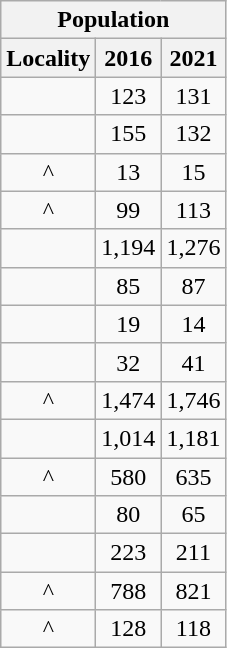<table class="wikitable" style="text-align:center;">
<tr>
<th colspan="3" style="text-align:center;  font-weight:bold">Population</th>
</tr>
<tr>
<th style="text-align:center; background:  font-weight:bold">Locality</th>
<th style="text-align:center; background:  font-weight:bold"><strong>2016</strong></th>
<th style="text-align:center; background:  font-weight:bold"><strong>2021</strong></th>
</tr>
<tr>
<td></td>
<td>123</td>
<td>131</td>
</tr>
<tr>
<td></td>
<td>155</td>
<td>132</td>
</tr>
<tr>
<td>^</td>
<td>13</td>
<td>15</td>
</tr>
<tr>
<td>^</td>
<td>99</td>
<td>113</td>
</tr>
<tr>
<td></td>
<td>1,194</td>
<td>1,276</td>
</tr>
<tr>
<td></td>
<td>85</td>
<td>87</td>
</tr>
<tr>
<td></td>
<td>19</td>
<td>14</td>
</tr>
<tr>
<td></td>
<td>32</td>
<td>41</td>
</tr>
<tr>
<td>^</td>
<td>1,474</td>
<td>1,746</td>
</tr>
<tr>
<td></td>
<td>1,014</td>
<td>1,181</td>
</tr>
<tr>
<td>^</td>
<td>580</td>
<td>635</td>
</tr>
<tr>
<td></td>
<td>80</td>
<td>65</td>
</tr>
<tr>
<td></td>
<td>223</td>
<td>211</td>
</tr>
<tr>
<td>^</td>
<td>788</td>
<td>821</td>
</tr>
<tr>
<td>^</td>
<td>128</td>
<td>118</td>
</tr>
</table>
